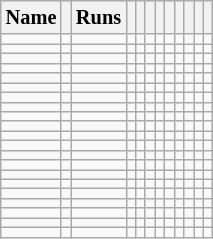<table class="wikitable sortable"  style="font-size:85%;">
<tr style="text-align:center;">
<th>Name</th>
<th></th>
<th>Runs</th>
<th></th>
<th></th>
<th></th>
<th></th>
<th></th>
<th></th>
<th></th>
<th></th>
<th></th>
</tr>
<tr style="text-align:center;">
<td></td>
<td></td>
<td></td>
<td></td>
<td></td>
<td></td>
<td></td>
<td></td>
<td></td>
<td></td>
<td></td>
<td></td>
</tr>
<tr style="text-align:center;">
<td></td>
<td></td>
<td></td>
<td></td>
<td></td>
<td></td>
<td></td>
<td></td>
<td></td>
<td></td>
<td></td>
<td></td>
</tr>
<tr style="text-align:center;">
<td></td>
<td></td>
<td></td>
<td></td>
<td></td>
<td></td>
<td></td>
<td></td>
<td></td>
<td></td>
<td></td>
<td></td>
</tr>
<tr style="text-align:center;">
<td></td>
<td></td>
<td></td>
<td></td>
<td></td>
<td></td>
<td></td>
<td></td>
<td></td>
<td></td>
<td></td>
<td></td>
</tr>
<tr style="text-align:center;">
<td></td>
<td></td>
<td></td>
<td></td>
<td></td>
<td></td>
<td></td>
<td></td>
<td></td>
<td></td>
<td></td>
<td></td>
</tr>
<tr style="text-align:center;">
<td></td>
<td></td>
<td></td>
<td></td>
<td></td>
<td></td>
<td></td>
<td></td>
<td></td>
<td></td>
<td></td>
<td></td>
</tr>
<tr style="text-align:center;">
<td></td>
<td></td>
<td></td>
<td></td>
<td></td>
<td></td>
<td></td>
<td></td>
<td></td>
<td></td>
<td></td>
<td></td>
</tr>
<tr style="text-align:center;">
<td></td>
<td></td>
<td></td>
<td></td>
<td></td>
<td></td>
<td></td>
<td></td>
<td></td>
<td></td>
<td></td>
<td></td>
</tr>
<tr style="text-align:center;">
<td></td>
<td></td>
<td></td>
<td></td>
<td></td>
<td></td>
<td></td>
<td></td>
<td></td>
<td></td>
<td></td>
<td></td>
</tr>
<tr style="text-align:center;">
<td></td>
<td></td>
<td></td>
<td></td>
<td></td>
<td></td>
<td></td>
<td></td>
<td></td>
<td></td>
<td></td>
<td></td>
</tr>
<tr style="text-align:center;">
<td></td>
<td></td>
<td></td>
<td></td>
<td></td>
<td></td>
<td></td>
<td></td>
<td></td>
<td></td>
<td></td>
<td></td>
</tr>
<tr style="text-align:center;">
<td></td>
<td></td>
<td></td>
<td></td>
<td></td>
<td></td>
<td></td>
<td></td>
<td></td>
<td></td>
<td></td>
<td></td>
</tr>
<tr style="text-align:center;">
<td></td>
<td></td>
<td></td>
<td></td>
<td></td>
<td></td>
<td></td>
<td></td>
<td></td>
<td></td>
<td></td>
<td></td>
</tr>
<tr style="text-align:center;">
<td></td>
<td></td>
<td></td>
<td></td>
<td></td>
<td></td>
<td></td>
<td></td>
<td></td>
<td></td>
<td></td>
<td></td>
</tr>
<tr style="text-align:center;">
<td></td>
<td></td>
<td></td>
<td></td>
<td></td>
<td></td>
<td></td>
<td></td>
<td></td>
<td></td>
<td></td>
<td></td>
</tr>
<tr style="text-align:center;">
<td></td>
<td></td>
<td></td>
<td></td>
<td></td>
<td></td>
<td></td>
<td></td>
<td></td>
<td></td>
<td></td>
<td></td>
</tr>
<tr style="text-align:center;">
<td></td>
<td></td>
<td></td>
<td></td>
<td></td>
<td></td>
<td></td>
<td></td>
<td></td>
<td></td>
<td></td>
<td></td>
</tr>
<tr style="text-align:center;">
<td></td>
<td></td>
<td></td>
<td></td>
<td></td>
<td></td>
<td></td>
<td></td>
<td></td>
<td></td>
<td></td>
<td></td>
</tr>
<tr style="text-align:center;">
<td></td>
<td></td>
<td></td>
<td></td>
<td></td>
<td></td>
<td></td>
<td></td>
<td></td>
<td></td>
<td></td>
<td></td>
</tr>
<tr style="text-align:center;">
<td></td>
<td></td>
<td></td>
<td></td>
<td></td>
<td></td>
<td></td>
<td></td>
<td></td>
<td></td>
<td></td>
<td></td>
</tr>
<tr style="text-align:center;">
<td></td>
<td></td>
<td></td>
<td></td>
<td></td>
<td></td>
<td></td>
<td></td>
<td></td>
<td></td>
<td></td>
<td></td>
</tr>
</table>
